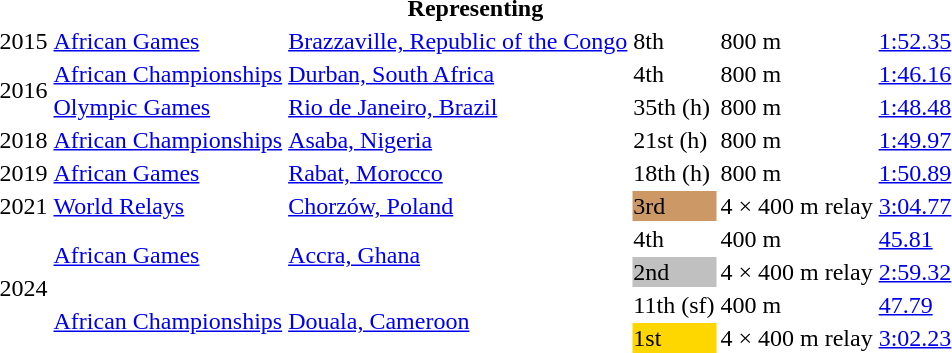<table>
<tr>
<th colspan="6">Representing </th>
</tr>
<tr>
<td>2015</td>
<td><a href='#'>African Games</a></td>
<td><a href='#'>Brazzaville, Republic of the Congo</a></td>
<td>8th</td>
<td>800 m</td>
<td><a href='#'>1:52.35</a></td>
</tr>
<tr>
<td rowspan=2>2016</td>
<td><a href='#'>African Championships</a></td>
<td><a href='#'>Durban, South Africa</a></td>
<td>4th</td>
<td>800 m</td>
<td><a href='#'>1:46.16</a></td>
</tr>
<tr>
<td><a href='#'>Olympic Games</a></td>
<td><a href='#'>Rio de Janeiro, Brazil</a></td>
<td>35th (h)</td>
<td>800 m</td>
<td><a href='#'>1:48.48</a></td>
</tr>
<tr>
<td>2018</td>
<td><a href='#'>African Championships</a></td>
<td><a href='#'>Asaba, Nigeria</a></td>
<td>21st (h)</td>
<td>800 m</td>
<td><a href='#'>1:49.97</a></td>
</tr>
<tr>
<td>2019</td>
<td><a href='#'>African Games</a></td>
<td><a href='#'>Rabat, Morocco</a></td>
<td>18th (h)</td>
<td>800 m</td>
<td><a href='#'>1:50.89</a></td>
</tr>
<tr>
<td>2021</td>
<td><a href='#'>World Relays</a></td>
<td><a href='#'>Chorzów, Poland</a></td>
<td bgcolor=cc9966>3rd</td>
<td>4 × 400 m relay</td>
<td><a href='#'>3:04.77</a></td>
</tr>
<tr>
<td rowspan=4>2024</td>
<td rowspan=2><a href='#'>African Games</a></td>
<td rowspan=2><a href='#'>Accra, Ghana</a></td>
<td>4th</td>
<td>400 m</td>
<td><a href='#'>45.81</a></td>
</tr>
<tr>
<td bgcolor=silver>2nd</td>
<td>4 × 400 m relay</td>
<td><a href='#'>2:59.32</a></td>
</tr>
<tr>
<td rowspan=2><a href='#'>African Championships</a></td>
<td rowspan=2><a href='#'>Douala, Cameroon</a></td>
<td>11th (sf)</td>
<td>400 m</td>
<td><a href='#'>47.79</a></td>
</tr>
<tr>
<td bgcolor=gold>1st</td>
<td>4 × 400 m relay</td>
<td><a href='#'>3:02.23</a></td>
</tr>
</table>
